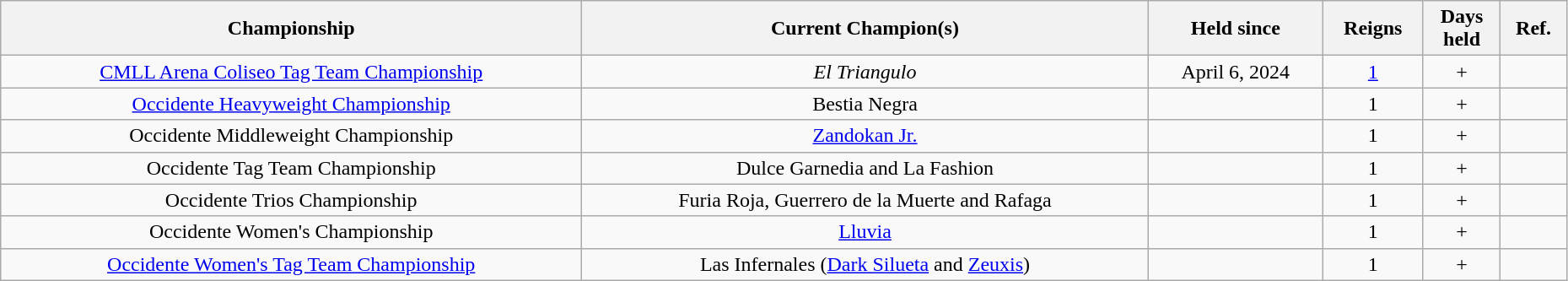<table class="wikitable sortable" width=98% style="text-align:center;">
<tr>
<th>Championship</th>
<th>Current Champion(s)</th>
<th>Held since</th>
<th>Reigns</th>
<th>Days<br>held</th>
<th>Ref.</th>
</tr>
<tr>
<td><a href='#'>CMLL Arena Coliseo Tag Team Championship</a></td>
<td><em>El Triangulo</em><br></td>
<td>April 6, 2024</td>
<td><a href='#'>1</a></td>
<td>+</td>
<td></td>
</tr>
<tr>
<td><a href='#'>Occidente Heavyweight Championship</a></td>
<td>Bestia Negra</td>
<td></td>
<td>1</td>
<td>+</td>
<td></td>
</tr>
<tr>
<td>Occidente Middleweight Championship</td>
<td><a href='#'>Zandokan Jr.</a></td>
<td></td>
<td>1</td>
<td>+</td>
<td></td>
</tr>
<tr>
<td>Occidente Tag Team Championship</td>
<td>Dulce Garnedia and La Fashion</td>
<td></td>
<td>1</td>
<td>+</td>
<td></td>
</tr>
<tr>
<td>Occidente Trios Championship</td>
<td>Furia Roja, Guerrero de la Muerte and Rafaga</td>
<td></td>
<td>1</td>
<td>+</td>
<td></td>
</tr>
<tr>
<td>Occidente Women's Championship</td>
<td><a href='#'>Lluvia</a></td>
<td></td>
<td>1</td>
<td>+</td>
<td></td>
</tr>
<tr>
<td><a href='#'>Occidente Women's Tag Team Championship</a></td>
<td>Las Infernales (<a href='#'>Dark Silueta</a> and <a href='#'>Zeuxis</a>)</td>
<td></td>
<td>1</td>
<td>+</td>
<td></td>
</tr>
</table>
